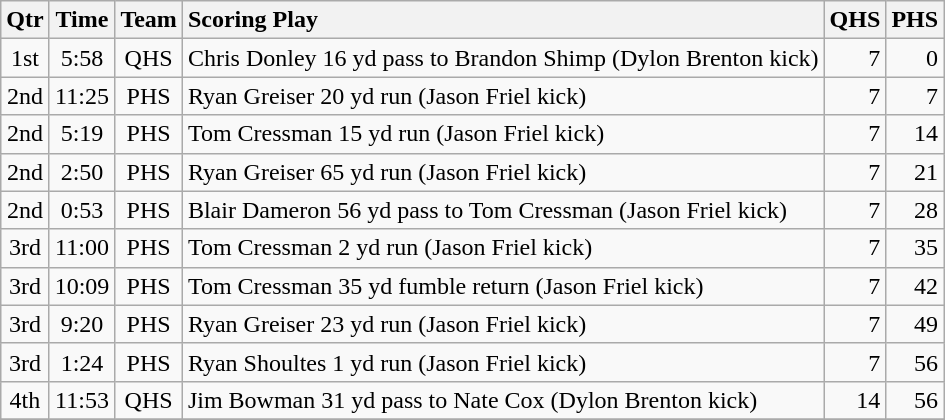<table class="wikitable">
<tr>
<th style="text-align: center;">Qtr</th>
<th style="text-align: center;">Time</th>
<th style="text-align: center;">Team</th>
<th style="text-align: left;">Scoring Play</th>
<th style="text-align: right;">QHS</th>
<th style="text-align: right;">PHS</th>
</tr>
<tr>
<td style="text-align: center;">1st</td>
<td style="text-align: center;">5:58</td>
<td style="text-align: center;">QHS</td>
<td style="text-align: left;">Chris Donley 16 yd pass to Brandon Shimp (Dylon Brenton kick)</td>
<td style="text-align: right;">7</td>
<td style="text-align: right;">0</td>
</tr>
<tr>
<td style="text-align: center;">2nd</td>
<td style="text-align: center;">11:25</td>
<td style="text-align: center;">PHS</td>
<td style="text-align: left;">Ryan Greiser 20 yd run (Jason Friel kick)</td>
<td style="text-align: right;">7</td>
<td style="text-align: right;">7</td>
</tr>
<tr>
<td style="text-align: center;">2nd</td>
<td style="text-align: center;">5:19</td>
<td style="text-align: center;">PHS</td>
<td style="text-align: left;">Tom Cressman 15 yd run (Jason Friel kick)</td>
<td style="text-align: right;">7</td>
<td style="text-align: right;">14</td>
</tr>
<tr>
<td style="text-align: center;">2nd</td>
<td style="text-align: center;">2:50</td>
<td style="text-align: center;">PHS</td>
<td style="text-align: left;">Ryan Greiser 65 yd run (Jason Friel kick)</td>
<td style="text-align: right;">7</td>
<td style="text-align: right;">21</td>
</tr>
<tr>
<td style="text-align: center;">2nd</td>
<td style="text-align: center;">0:53</td>
<td style="text-align: center;">PHS</td>
<td style="text-align: left;">Blair Dameron 56 yd pass to Tom Cressman (Jason Friel kick)</td>
<td style="text-align: right;">7</td>
<td style="text-align: right;">28</td>
</tr>
<tr>
<td style="text-align: center;">3rd</td>
<td style="text-align: center;">11:00</td>
<td style="text-align: center;">PHS</td>
<td style="text-align: left;">Tom Cressman 2 yd run (Jason Friel kick)</td>
<td style="text-align: right;">7</td>
<td style="text-align: right;">35</td>
</tr>
<tr>
<td style="text-align: center;">3rd</td>
<td style="text-align: center;">10:09</td>
<td style="text-align: center;">PHS</td>
<td style="text-align: left;">Tom Cressman 35 yd fumble return (Jason Friel kick)</td>
<td style="text-align: right;">7</td>
<td style="text-align: right;">42</td>
</tr>
<tr>
<td style="text-align: center;">3rd</td>
<td style="text-align: center;">9:20</td>
<td style="text-align: center;">PHS</td>
<td style="text-align: left;">Ryan Greiser 23 yd run (Jason Friel kick)</td>
<td style="text-align: right;">7</td>
<td style="text-align: right;">49</td>
</tr>
<tr>
<td style="text-align: center;">3rd</td>
<td style="text-align: center;">1:24</td>
<td style="text-align: center;">PHS</td>
<td style="text-align: left;">Ryan Shoultes 1 yd run (Jason Friel kick)</td>
<td style="text-align: right;">7</td>
<td style="text-align: right;">56</td>
</tr>
<tr>
<td style="text-align: center;">4th</td>
<td style="text-align: center;">11:53</td>
<td style="text-align: center;">QHS</td>
<td style="text-align: left;">Jim Bowman 31 yd pass to Nate Cox (Dylon Brenton kick)</td>
<td style="text-align: right;">14</td>
<td style="text-align: right;">56</td>
</tr>
<tr>
</tr>
</table>
